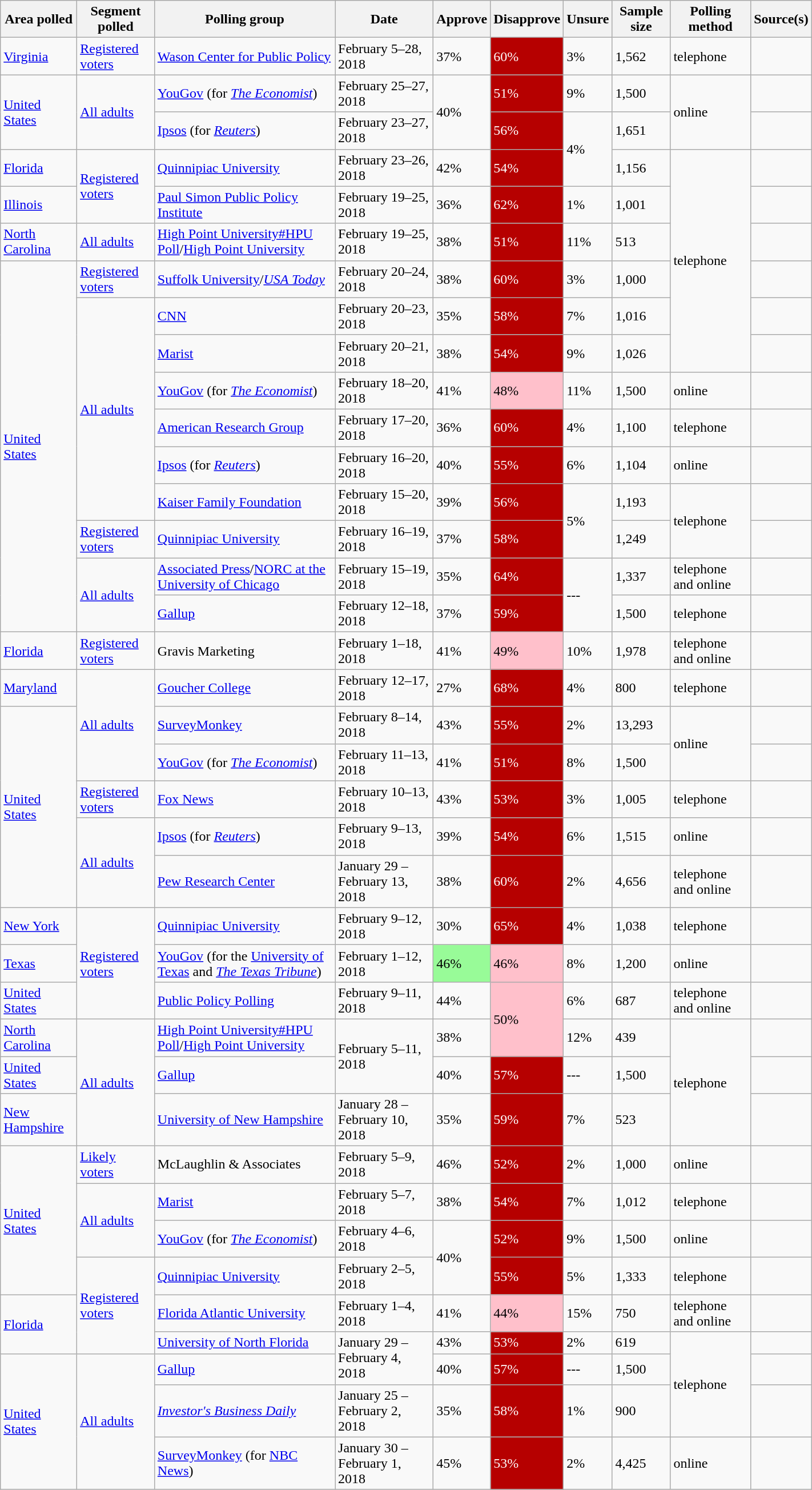<table class="wikitable sortable" style="width: 75%">
<tr>
<th>Area polled</th>
<th>Segment polled</th>
<th>Polling group</th>
<th>Date</th>
<th>Approve</th>
<th>Disapprove</th>
<th>Unsure</th>
<th>Sample size</th>
<th>Polling method</th>
<th>Source(s)</th>
</tr>
<tr>
<td> <a href='#'>Virginia</a></td>
<td><a href='#'>Registered voters</a></td>
<td><a href='#'>Wason Center for Public Policy</a></td>
<td>February 5–28, 2018</td>
<td>37%</td>
<td style="background:#B60000; color: white">60%</td>
<td>3%</td>
<td>1,562</td>
<td>telephone</td>
<td></td>
</tr>
<tr>
<td rowspan="2"> <a href='#'>United States</a></td>
<td rowspan="2"><a href='#'>All adults</a></td>
<td><a href='#'>YouGov</a> (for <em><a href='#'>The Economist</a></em>)</td>
<td>February 25–27, 2018</td>
<td rowspan="2">40%</td>
<td style="background:#B60000; color: white">51%</td>
<td>9%</td>
<td>1,500</td>
<td rowspan="2">online</td>
<td></td>
</tr>
<tr>
<td><a href='#'>Ipsos</a> (for <em><a href='#'>Reuters</a></em>)</td>
<td>February 23–27, 2018</td>
<td style="background:#B60000; color: white">56%</td>
<td rowspan="2">4%</td>
<td>1,651</td>
<td></td>
</tr>
<tr>
<td> <a href='#'>Florida</a></td>
<td rowspan="2"><a href='#'>Registered voters</a></td>
<td><a href='#'>Quinnipiac University</a></td>
<td>February 23–26, 2018</td>
<td>42%</td>
<td style="background:#B60000; color: white">54%</td>
<td>1,156</td>
<td rowspan="6">telephone</td>
<td></td>
</tr>
<tr>
<td> <a href='#'>Illinois</a></td>
<td><a href='#'>Paul Simon Public Policy Institute</a></td>
<td>February 19–25, 2018</td>
<td>36%</td>
<td style="background:#B60000; color: white">62%</td>
<td>1%</td>
<td>1,001</td>
<td></td>
</tr>
<tr>
<td> <a href='#'>North Carolina</a></td>
<td><a href='#'>All adults</a></td>
<td><a href='#'>High Point University#HPU Poll</a>/<a href='#'>High Point University</a></td>
<td>February 19–25, 2018</td>
<td>38%</td>
<td style="background:#B60000; color: white">51%</td>
<td>11%</td>
<td>513</td>
<td></td>
</tr>
<tr>
<td rowspan="10"> <a href='#'>United States</a></td>
<td><a href='#'>Registered voters</a></td>
<td><a href='#'>Suffolk University</a>/<em><a href='#'>USA Today</a></em></td>
<td>February 20–24, 2018</td>
<td>38%</td>
<td style="background:#B60000; color: white">60%</td>
<td>3%</td>
<td>1,000</td>
<td></td>
</tr>
<tr>
<td rowspan="6"><a href='#'>All adults</a></td>
<td><a href='#'>CNN</a></td>
<td>February 20–23, 2018</td>
<td>35%</td>
<td style="background:#B60000; color: white">58%</td>
<td>7%</td>
<td>1,016</td>
<td></td>
</tr>
<tr>
<td><a href='#'>Marist</a></td>
<td>February 20–21, 2018</td>
<td>38%</td>
<td style="background:#B60000; color: white">54%</td>
<td>9%</td>
<td>1,026</td>
<td></td>
</tr>
<tr>
<td><a href='#'>YouGov</a> (for <em><a href='#'>The Economist</a></em>)</td>
<td>February 18–20, 2018</td>
<td>41%</td>
<td style="background: pink; color: black">48%</td>
<td>11%</td>
<td>1,500</td>
<td>online</td>
<td></td>
</tr>
<tr>
<td><a href='#'>American Research Group</a></td>
<td>February 17–20, 2018</td>
<td>36%</td>
<td style="background:#B60000; color: white">60%</td>
<td>4%</td>
<td>1,100</td>
<td>telephone</td>
<td></td>
</tr>
<tr>
<td><a href='#'>Ipsos</a> (for <em><a href='#'>Reuters</a></em>)</td>
<td>February 16–20, 2018</td>
<td>40%</td>
<td style="background:#B60000; color: white">55%</td>
<td>6%</td>
<td>1,104</td>
<td>online</td>
<td></td>
</tr>
<tr>
<td><a href='#'>Kaiser Family Foundation</a></td>
<td>February 15–20, 2018</td>
<td>39%</td>
<td style="background:#B60000; color: white">56%</td>
<td rowspan="2">5%</td>
<td>1,193</td>
<td rowspan="2">telephone</td>
<td></td>
</tr>
<tr>
<td><a href='#'>Registered voters</a></td>
<td><a href='#'>Quinnipiac University</a></td>
<td>February 16–19, 2018</td>
<td>37%</td>
<td style="background:#B60000; color: white">58%</td>
<td>1,249</td>
<td></td>
</tr>
<tr>
<td rowspan="2"><a href='#'>All adults</a></td>
<td><a href='#'>Associated Press</a>/<a href='#'>NORC at the University of Chicago</a></td>
<td>February 15–19, 2018</td>
<td>35%</td>
<td style="background:#B60000; color: white">64%</td>
<td rowspan="2">---</td>
<td>1,337</td>
<td>telephone and online</td>
<td></td>
</tr>
<tr>
<td><a href='#'>Gallup</a></td>
<td>February 12–18, 2018</td>
<td>37%</td>
<td style="background:#B60000; color: white">59%</td>
<td>1,500</td>
<td>telephone</td>
<td></td>
</tr>
<tr>
<td> <a href='#'>Florida</a></td>
<td><a href='#'>Registered voters</a></td>
<td>Gravis Marketing</td>
<td>February 1–18, 2018</td>
<td>41%</td>
<td style="background: pink; color: black">49%</td>
<td>10%</td>
<td>1,978</td>
<td>telephone and online</td>
<td></td>
</tr>
<tr>
<td> <a href='#'>Maryland</a></td>
<td rowspan="3"><a href='#'>All adults</a></td>
<td><a href='#'>Goucher College</a></td>
<td>February 12–17, 2018</td>
<td>27%</td>
<td style="background:#B60000; color: white">68%</td>
<td>4%</td>
<td>800</td>
<td>telephone</td>
<td></td>
</tr>
<tr>
<td rowspan="5"> <a href='#'>United States</a></td>
<td><a href='#'>SurveyMonkey</a></td>
<td>February 8–14, 2018</td>
<td>43%</td>
<td style="background:#B60000; color: white">55%</td>
<td>2%</td>
<td>13,293</td>
<td rowspan="2">online</td>
<td></td>
</tr>
<tr>
<td><a href='#'>YouGov</a> (for <em><a href='#'>The Economist</a></em>)</td>
<td>February 11–13, 2018</td>
<td>41%</td>
<td style="background:#B60000; color: white">51%</td>
<td>8%</td>
<td>1,500</td>
<td></td>
</tr>
<tr>
<td><a href='#'>Registered voters</a></td>
<td><a href='#'>Fox News</a></td>
<td>February 10–13, 2018</td>
<td>43%</td>
<td style="background:#B60000; color: white">53%</td>
<td>3%</td>
<td>1,005</td>
<td>telephone</td>
<td></td>
</tr>
<tr>
<td rowspan="2"><a href='#'>All adults</a></td>
<td><a href='#'>Ipsos</a> (for <em><a href='#'>Reuters</a></em>)</td>
<td>February 9–13, 2018</td>
<td>39%</td>
<td style="background:#B60000; color: white">54%</td>
<td>6%</td>
<td>1,515</td>
<td>online</td>
<td></td>
</tr>
<tr>
<td><a href='#'>Pew Research Center</a></td>
<td>January 29 – February 13, 2018</td>
<td>38%</td>
<td style="background:#B60000; color: white">60%</td>
<td>2%</td>
<td>4,656</td>
<td>telephone and online</td>
<td></td>
</tr>
<tr>
<td> <a href='#'>New York</a></td>
<td rowspan="3"><a href='#'>Registered voters</a></td>
<td><a href='#'>Quinnipiac University</a></td>
<td>February 9–12, 2018</td>
<td>30%</td>
<td style="background:#B60000; color: white">65%</td>
<td>4%</td>
<td>1,038</td>
<td>telephone</td>
<td></td>
</tr>
<tr>
<td> <a href='#'>Texas</a></td>
<td><a href='#'>YouGov</a> (for the <a href='#'>University of Texas</a> and <em><a href='#'>The Texas Tribune</a></em>)</td>
<td>February 1–12, 2018</td>
<td style="background: PaleGreen; color: black">46%</td>
<td style="background: pink; color: black">46%</td>
<td>8%</td>
<td>1,200</td>
<td>online</td>
<td></td>
</tr>
<tr>
<td> <a href='#'>United States</a></td>
<td><a href='#'>Public Policy Polling</a></td>
<td>February 9–11, 2018</td>
<td>44%</td>
<td rowspan="2" style="background: pink; color: black">50%</td>
<td>6%</td>
<td>687</td>
<td>telephone and online</td>
<td></td>
</tr>
<tr>
<td> <a href='#'>North Carolina</a></td>
<td rowspan="3"><a href='#'>All adults</a></td>
<td><a href='#'>High Point University#HPU Poll</a>/<a href='#'>High Point University</a></td>
<td rowspan="2">February 5–11, 2018</td>
<td>38%</td>
<td>12%</td>
<td>439</td>
<td rowspan="3">telephone</td>
<td></td>
</tr>
<tr>
<td> <a href='#'>United States</a></td>
<td><a href='#'>Gallup</a></td>
<td>40%</td>
<td style="background:#B60000; color: white">57%</td>
<td>---</td>
<td>1,500</td>
<td></td>
</tr>
<tr>
<td> <a href='#'>New Hampshire</a></td>
<td><a href='#'>University of New Hampshire</a></td>
<td>January 28 – February 10, 2018</td>
<td>35%</td>
<td style="background:#B60000; color: white">59%</td>
<td>7%</td>
<td>523</td>
<td></td>
</tr>
<tr>
<td rowspan="4"> <a href='#'>United States</a></td>
<td><a href='#'>Likely voters</a></td>
<td>McLaughlin & Associates</td>
<td>February 5–9, 2018</td>
<td>46%</td>
<td style="background:#B60000; color: white">52%</td>
<td>2%</td>
<td>1,000</td>
<td>online</td>
<td></td>
</tr>
<tr>
<td rowspan="2"><a href='#'>All adults</a></td>
<td><a href='#'>Marist</a></td>
<td>February 5–7, 2018</td>
<td>38%</td>
<td style="background:#B60000; color: white">54%</td>
<td>7%</td>
<td>1,012</td>
<td>telephone</td>
<td></td>
</tr>
<tr>
<td><a href='#'>YouGov</a> (for <em><a href='#'>The Economist</a></em>)</td>
<td>February 4–6, 2018</td>
<td rowspan="2">40%</td>
<td style="background:#B60000; color: white">52%</td>
<td>9%</td>
<td>1,500</td>
<td>online</td>
<td></td>
</tr>
<tr>
<td rowspan="3"><a href='#'>Registered voters</a></td>
<td><a href='#'>Quinnipiac University</a></td>
<td>February 2–5, 2018</td>
<td style="background:#B60000; color: white">55%</td>
<td>5%</td>
<td>1,333</td>
<td>telephone</td>
<td></td>
</tr>
<tr>
<td rowspan="2"> <a href='#'>Florida</a></td>
<td><a href='#'>Florida Atlantic University</a></td>
<td>February 1–4, 2018</td>
<td>41%</td>
<td style="background: pink; color: black">44%</td>
<td>15%</td>
<td>750</td>
<td>telephone and online</td>
<td></td>
</tr>
<tr>
<td><a href='#'>University of North Florida</a></td>
<td rowspan="2">January 29 – February 4, 2018</td>
<td>43%</td>
<td style="background:#B60000; color: white">53%</td>
<td>2%</td>
<td>619</td>
<td rowspan="3">telephone</td>
<td></td>
</tr>
<tr>
<td rowspan="3"> <a href='#'>United States</a></td>
<td rowspan="3"><a href='#'>All adults</a></td>
<td><a href='#'>Gallup</a></td>
<td>40%</td>
<td style="background:#B60000; color: white">57%</td>
<td>---</td>
<td>1,500</td>
<td></td>
</tr>
<tr>
<td><em><a href='#'>Investor's Business Daily</a></em></td>
<td>January 25 – February 2, 2018</td>
<td>35%</td>
<td style="background:#B60000; color: white">58%</td>
<td>1%</td>
<td>900</td>
<td></td>
</tr>
<tr>
<td><a href='#'>SurveyMonkey</a> (for <a href='#'>NBC News</a>)</td>
<td>January 30 – February 1, 2018</td>
<td>45%</td>
<td style="background:#B60000; color: white">53%</td>
<td>2%</td>
<td>4,425</td>
<td>online</td>
<td></td>
</tr>
</table>
